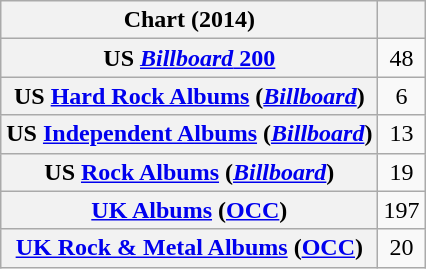<table class="wikitable plainrowheaders sortable" style="text-align:center;">
<tr>
<th scope="col">Chart (2014)</th>
<th scope="col"></th>
</tr>
<tr>
<th scope="row">US <a href='#'><em>Billboard</em> 200</a></th>
<td>48</td>
</tr>
<tr>
<th scope="row">US <a href='#'>Hard Rock Albums</a> (<em><a href='#'>Billboard</a></em>)</th>
<td>6</td>
</tr>
<tr>
<th scope="row">US <a href='#'>Independent Albums</a> (<em><a href='#'>Billboard</a></em>)</th>
<td>13</td>
</tr>
<tr>
<th scope="row">US <a href='#'>Rock Albums</a> (<em><a href='#'>Billboard</a></em>)</th>
<td>19</td>
</tr>
<tr>
<th scope="row"><a href='#'>UK Albums</a> (<a href='#'>OCC</a>)</th>
<td>197</td>
</tr>
<tr>
<th scope="row"><a href='#'>UK Rock & Metal Albums</a> (<a href='#'>OCC</a>)</th>
<td>20</td>
</tr>
</table>
